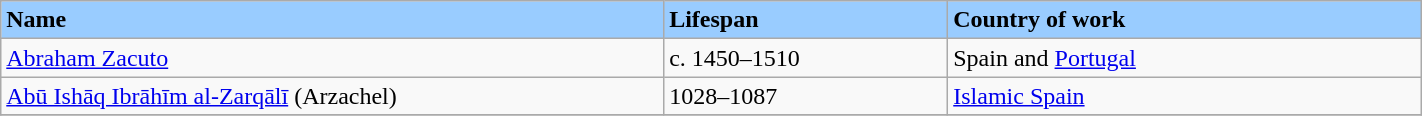<table class="wikitable" style="width:75%; background:light blue; color:black">
<tr>
<td width="35%" bgcolor="#99ccff"><strong>Name</strong></td>
<td width="15%" bgcolor="#99ccff"><strong> Lifespan</strong></td>
<td width="25%" bgcolor="#99ccff"><strong> Country of work </strong></td>
</tr>
<tr>
<td><a href='#'>Abraham Zacuto</a></td>
<td>c. 1450–1510</td>
<td>Spain and <a href='#'>Portugal</a></td>
</tr>
<tr>
<td><a href='#'>Abū Ishāq Ibrāhīm al-Zarqālī</a> (Arzachel)</td>
<td>1028–1087</td>
<td><a href='#'>Islamic Spain</a></td>
</tr>
<tr>
</tr>
</table>
